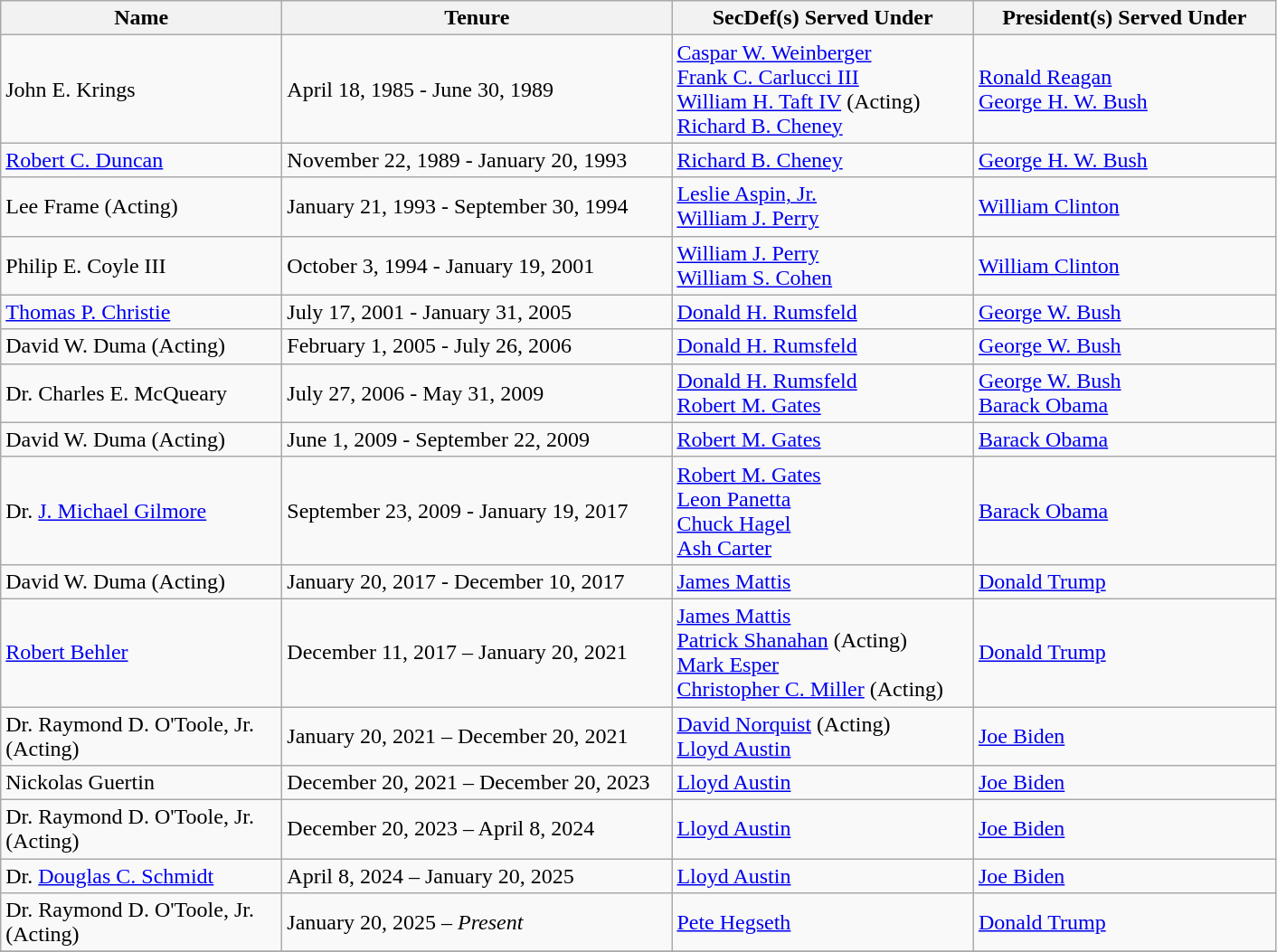<table class="wikitable">
<tr>
<th scope="col" width="200">Name</th>
<th scope="col" width="280">Tenure</th>
<th scope="col" width="215">SecDef(s) Served Under</th>
<th scope="col" width="215">President(s) Served Under</th>
</tr>
<tr>
<td>John E. Krings</td>
<td>April 18, 1985 - June 30, 1989</td>
<td><a href='#'>Caspar W. Weinberger</a> <br> <a href='#'>Frank C. Carlucci III</a> <br> <a href='#'>William H. Taft IV</a> (Acting) <br> <a href='#'>Richard B. Cheney</a></td>
<td><a href='#'>Ronald Reagan</a> <br><a href='#'>George H. W. Bush</a></td>
</tr>
<tr>
<td><a href='#'>Robert C. Duncan</a></td>
<td>November 22, 1989 - January 20, 1993</td>
<td><a href='#'>Richard B. Cheney</a></td>
<td><a href='#'>George H. W. Bush</a></td>
</tr>
<tr>
<td>Lee Frame (Acting)</td>
<td>January 21, 1993 - September 30, 1994</td>
<td><a href='#'>Leslie Aspin, Jr.</a> <br> <a href='#'>William J. Perry</a></td>
<td><a href='#'>William Clinton</a></td>
</tr>
<tr>
<td>Philip E. Coyle III</td>
<td>October 3, 1994 - January 19, 2001</td>
<td><a href='#'>William J. Perry</a> <br> <a href='#'>William S. Cohen</a></td>
<td><a href='#'>William Clinton</a></td>
</tr>
<tr>
<td><a href='#'>Thomas P. Christie</a></td>
<td>July 17, 2001 - January 31, 2005</td>
<td><a href='#'>Donald H. Rumsfeld</a></td>
<td><a href='#'>George W. Bush</a></td>
</tr>
<tr>
<td>David W. Duma (Acting)</td>
<td>February 1, 2005 - July 26, 2006</td>
<td><a href='#'>Donald H. Rumsfeld</a></td>
<td><a href='#'>George W. Bush</a></td>
</tr>
<tr>
<td>Dr. Charles E. McQueary</td>
<td>July 27, 2006 - May 31, 2009</td>
<td><a href='#'>Donald H. Rumsfeld</a> <br> <a href='#'>Robert M. Gates</a></td>
<td><a href='#'>George W. Bush</a> <br><a href='#'>Barack Obama</a></td>
</tr>
<tr>
<td>David W. Duma (Acting)</td>
<td>June 1, 2009 - September 22, 2009</td>
<td><a href='#'>Robert M. Gates</a></td>
<td><a href='#'>Barack Obama</a></td>
</tr>
<tr>
<td>Dr. <a href='#'>J. Michael Gilmore</a></td>
<td>September 23, 2009 - January 19, 2017</td>
<td><a href='#'>Robert M. Gates</a> <br> <a href='#'>Leon Panetta</a> <br> <a href='#'>Chuck Hagel</a> <br> <a href='#'>Ash Carter</a></td>
<td><a href='#'>Barack Obama</a></td>
</tr>
<tr>
<td>David W. Duma (Acting)</td>
<td>January 20, 2017 - December 10, 2017</td>
<td><a href='#'>James Mattis</a></td>
<td><a href='#'>Donald Trump</a></td>
</tr>
<tr>
<td><a href='#'>Robert Behler</a></td>
<td>December 11, 2017 – January 20, 2021</td>
<td><a href='#'>James Mattis</a> <br> <a href='#'>Patrick Shanahan</a> (Acting) <br> <a href='#'>Mark Esper</a> <br> <a href='#'>Christopher C. Miller</a> (Acting)</td>
<td><a href='#'>Donald Trump</a></td>
</tr>
<tr>
<td>Dr. Raymond D. O'Toole, Jr. (Acting)</td>
<td>January 20, 2021 – December 20, 2021</td>
<td><a href='#'>David Norquist</a> (Acting)<br><a href='#'>Lloyd Austin</a></td>
<td><a href='#'>Joe Biden</a></td>
</tr>
<tr>
<td>Nickolas Guertin</td>
<td>December 20, 2021 – December 20, 2023</td>
<td><a href='#'>Lloyd Austin</a></td>
<td><a href='#'>Joe Biden</a></td>
</tr>
<tr>
<td>Dr. Raymond D. O'Toole, Jr. (Acting)</td>
<td>December 20, 2023 – April 8, 2024</td>
<td><a href='#'>Lloyd Austin</a></td>
<td><a href='#'>Joe Biden</a></td>
</tr>
<tr>
<td>Dr. <a href='#'>Douglas C. Schmidt</a></td>
<td>April 8, 2024 – January 20, 2025</td>
<td><a href='#'>Lloyd Austin</a></td>
<td><a href='#'>Joe Biden</a></td>
</tr>
<tr>
<td>Dr. Raymond D. O'Toole, Jr. (Acting)</td>
<td>January 20, 2025 – <em>Present</em></td>
<td><a href='#'>Pete Hegseth</a></td>
<td><a href='#'>Donald Trump</a></td>
</tr>
<tr>
</tr>
</table>
